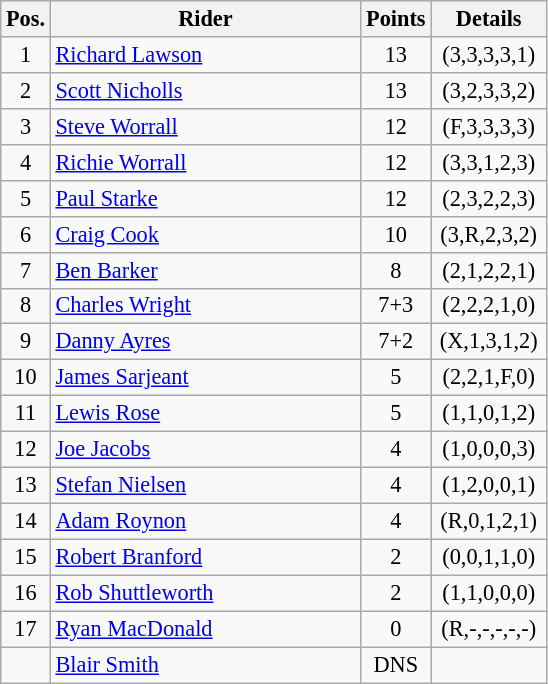<table class=wikitable style="font-size:93%;">
<tr>
<th width=25px>Pos.</th>
<th width=200px>Rider</th>
<th width=40px>Points</th>
<th width=70px>Details</th>
</tr>
<tr align=center >
<td>1</td>
<td align=left><a href='#'>Richard Lawson</a></td>
<td>13</td>
<td>(3,3,3,3,1)</td>
</tr>
<tr align=center >
<td>2</td>
<td align=left><a href='#'>Scott Nicholls</a></td>
<td>13</td>
<td>(3,2,3,3,2)</td>
</tr>
<tr align=center >
<td>3</td>
<td align=left><a href='#'>Steve Worrall</a></td>
<td>12</td>
<td>(F,3,3,3,3)</td>
</tr>
<tr align=center >
<td>4</td>
<td align=left><a href='#'>Richie Worrall</a></td>
<td>12</td>
<td>(3,3,1,2,3)</td>
</tr>
<tr align=center >
<td>5</td>
<td align=left><a href='#'>Paul Starke</a></td>
<td>12</td>
<td>(2,3,2,2,3)</td>
</tr>
<tr align=center >
<td>6</td>
<td align=left><a href='#'>Craig Cook</a></td>
<td>10</td>
<td>(3,R,2,3,2)</td>
</tr>
<tr align=center >
<td>7</td>
<td align=left><a href='#'>Ben Barker</a></td>
<td>8</td>
<td>(2,1,2,2,1)</td>
</tr>
<tr align=center >
<td>8</td>
<td align=left><a href='#'>Charles Wright</a></td>
<td>7+3</td>
<td>(2,2,2,1,0)</td>
</tr>
<tr align=center>
<td>9</td>
<td align=left><a href='#'>Danny Ayres</a></td>
<td>7+2</td>
<td>(X,1,3,1,2)</td>
</tr>
<tr align=center>
<td>10</td>
<td align=left><a href='#'>James Sarjeant</a></td>
<td>5</td>
<td>(2,2,1,F,0)</td>
</tr>
<tr align=center>
<td>11</td>
<td align=left><a href='#'>Lewis Rose</a></td>
<td>5</td>
<td>(1,1,0,1,2)</td>
</tr>
<tr align=center>
<td>12</td>
<td align=left><a href='#'>Joe Jacobs</a></td>
<td>4</td>
<td>(1,0,0,0,3)</td>
</tr>
<tr align=center>
<td>13</td>
<td align=left><a href='#'>Stefan Nielsen</a></td>
<td>4</td>
<td>(1,2,0,0,1)</td>
</tr>
<tr align=center>
<td>14</td>
<td align=left><a href='#'>Adam Roynon</a></td>
<td>4</td>
<td>(R,0,1,2,1)</td>
</tr>
<tr align=center>
<td>15</td>
<td align=left><a href='#'>Robert Branford</a></td>
<td>2</td>
<td>(0,0,1,1,0)</td>
</tr>
<tr align=center>
<td>16</td>
<td align=left><a href='#'>Rob Shuttleworth</a></td>
<td>2</td>
<td>(1,1,0,0,0)</td>
</tr>
<tr align=center>
<td>17</td>
<td align=left><a href='#'>Ryan MacDonald</a></td>
<td>0</td>
<td>(R,-,-,-,-,-)</td>
</tr>
<tr align=center>
<td></td>
<td align=left><a href='#'>Blair Smith</a></td>
<td>DNS</td>
<td></td>
</tr>
</table>
